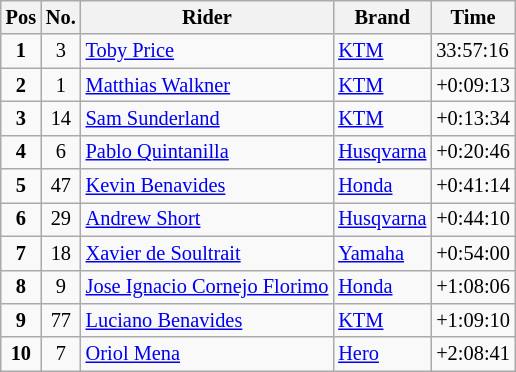<table class="wikitable" style="font-size:85%">
<tr>
<th>Pos</th>
<th>No.</th>
<th>Rider</th>
<th>Brand</th>
<th>Time</th>
</tr>
<tr>
<td align=center><strong>1</strong></td>
<td align=center>3</td>
<td> <a href='#'>Toby Price</a></td>
<td><a href='#'>KTM</a></td>
<td>33:57:16</td>
</tr>
<tr>
<td align=center><strong>2</strong></td>
<td align=center>1</td>
<td> <a href='#'>Matthias Walkner</a></td>
<td><a href='#'>KTM</a></td>
<td>+0:09:13</td>
</tr>
<tr>
<td align=center><strong>3</strong></td>
<td align=center>14</td>
<td> <a href='#'>Sam Sunderland</a></td>
<td><a href='#'>KTM</a></td>
<td>+0:13:34</td>
</tr>
<tr>
<td align=center><strong>4</strong></td>
<td align=center>6</td>
<td> <a href='#'>Pablo Quintanilla</a></td>
<td><a href='#'>Husqvarna</a></td>
<td>+0:20:46</td>
</tr>
<tr>
<td align=center><strong>5</strong></td>
<td align=center>47</td>
<td> <a href='#'>Kevin Benavides</a></td>
<td><a href='#'>Honda</a></td>
<td>+0:41:14</td>
</tr>
<tr>
<td align=center><strong>6</strong></td>
<td align=center>29</td>
<td> <a href='#'>Andrew Short</a></td>
<td><a href='#'>Husqvarna</a></td>
<td>+0:44:10</td>
</tr>
<tr>
<td align=center><strong>7</strong></td>
<td align=center>18</td>
<td> <a href='#'>Xavier de Soultrait</a></td>
<td><a href='#'>Yamaha</a></td>
<td>+0:54:00</td>
</tr>
<tr>
<td align=center><strong>8</strong></td>
<td align=center>9</td>
<td> <a href='#'>Jose Ignacio Cornejo Florimo</a></td>
<td><a href='#'>Honda</a></td>
<td>+1:08:06</td>
</tr>
<tr>
<td align=center><strong>9</strong></td>
<td align=center>77</td>
<td> <a href='#'>Luciano Benavides</a></td>
<td><a href='#'>KTM</a></td>
<td>+1:09:10</td>
</tr>
<tr>
<td align=center><strong>10</strong></td>
<td align=center>7</td>
<td> <a href='#'>Oriol Mena</a></td>
<td><a href='#'>Hero</a></td>
<td>+2:08:41</td>
</tr>
</table>
